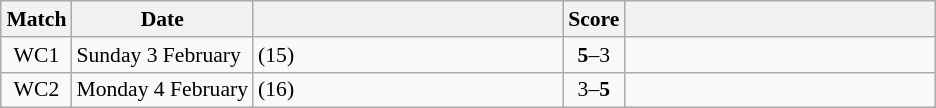<table class="wikitable" style="font-size: 90%; margin: 1em auto 1em auto;">
<tr>
<th>Match</th>
<th>Date</th>
<th width=200></th>
<th>Score</th>
<th width=200></th>
</tr>
<tr>
<td align="center">WC1</td>
<td>Sunday 3 February</td>
<td><strong></strong> (15)</td>
<td align="center"><strong>5</strong>–3</td>
<td></td>
</tr>
<tr>
<td align="center">WC2</td>
<td>Monday 4 February</td>
<td> (16)</td>
<td align="center">3–<strong>5</strong></td>
<td><strong></strong></td>
</tr>
</table>
